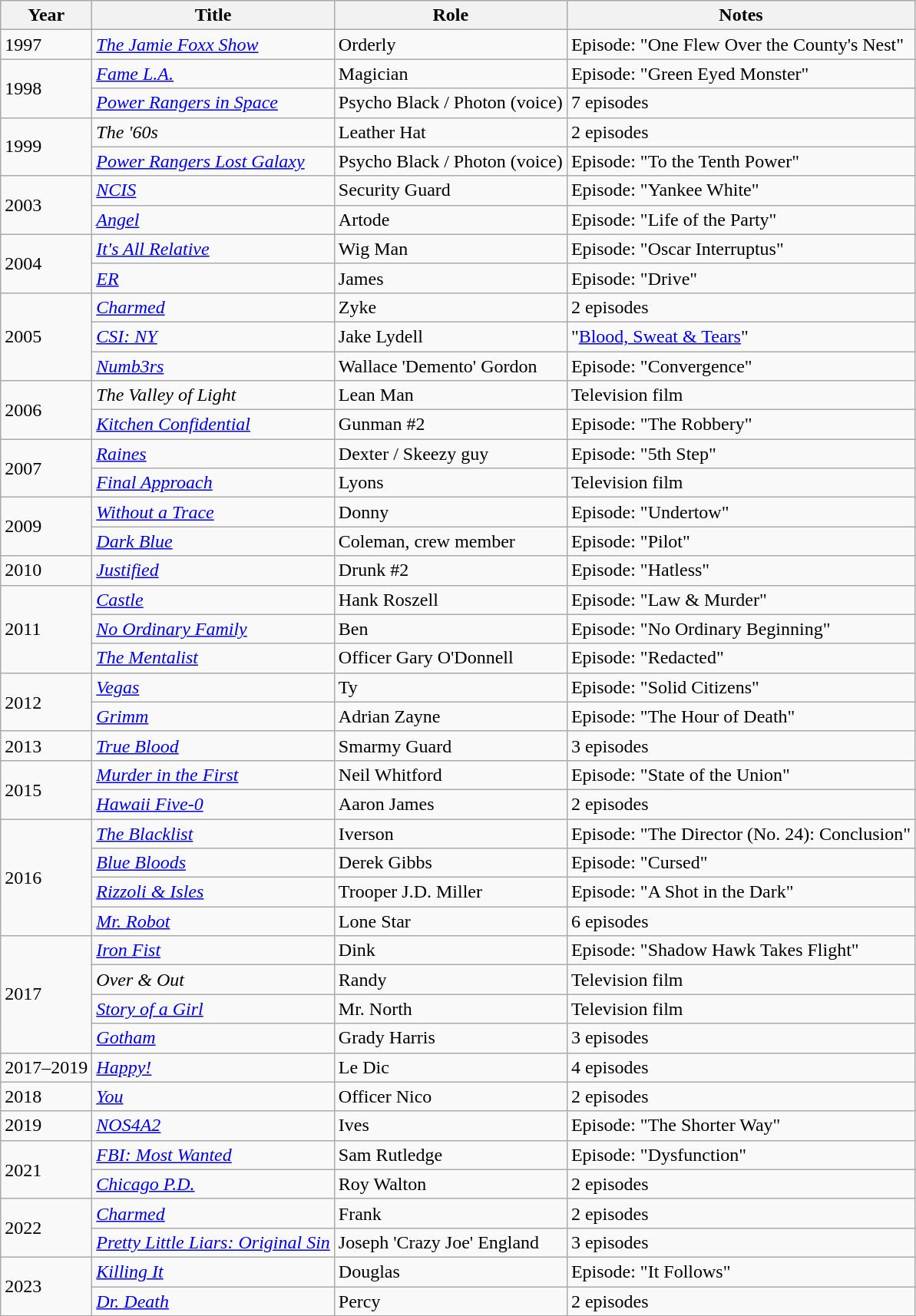<table class="wikitable sortable">
<tr>
<th>Year</th>
<th>Title</th>
<th>Role</th>
<th class="unsortable">Notes</th>
</tr>
<tr>
<td>1997</td>
<td><em><a href='#'>The Jamie Foxx Show</a></em></td>
<td>Orderly</td>
<td>Episode: "One Flew Over the County's Nest"</td>
</tr>
<tr>
<td rowspan="2">1998</td>
<td><em><a href='#'>Fame L.A.</a></em></td>
<td>Magician</td>
<td>Episode: "Green Eyed Monster"</td>
</tr>
<tr>
<td><em><a href='#'>Power Rangers in Space</a></em></td>
<td>Psycho Black / Photon (voice)</td>
<td>7 episodes</td>
</tr>
<tr>
<td rowspan="2">1999</td>
<td><em>The '60s</em></td>
<td>Leather Hat</td>
<td>2 episodes</td>
</tr>
<tr>
<td><em><a href='#'>Power Rangers Lost Galaxy</a></em></td>
<td>Psycho Black / Photon (voice)</td>
<td>Episode: "To the Tenth Power"</td>
</tr>
<tr>
<td rowspan="2">2003</td>
<td><em><a href='#'>NCIS</a></em></td>
<td>Security Guard</td>
<td>Episode: "Yankee White"</td>
</tr>
<tr>
<td><em><a href='#'>Angel</a></em></td>
<td>Artode</td>
<td>Episode: "Life of the Party"</td>
</tr>
<tr>
<td rowspan="2">2004</td>
<td><em><a href='#'>It's All Relative</a></em></td>
<td>Wig Man</td>
<td>Episode: "Oscar Interruptus"</td>
</tr>
<tr>
<td><em><a href='#'>ER</a></em></td>
<td>James</td>
<td>Episode: "Drive"</td>
</tr>
<tr>
<td rowspan="3">2005</td>
<td><em><a href='#'>Charmed</a></em></td>
<td>Zyke</td>
<td>2 episodes</td>
</tr>
<tr>
<td><em><a href='#'>CSI: NY</a></em></td>
<td>Jake Lydell</td>
<td>"<a href='#'>Blood, Sweat & Tears</a>"</td>
</tr>
<tr>
<td><em><a href='#'>Numb3rs</a></em></td>
<td>Wallace 'Demento' Gordon</td>
<td>Episode: "Convergence"</td>
</tr>
<tr>
<td rowspan="2">2006</td>
<td><em>The Valley of Light</em></td>
<td>Lean Man</td>
<td>Television film</td>
</tr>
<tr>
<td><em><a href='#'>Kitchen Confidential</a></em></td>
<td>Gunman #2</td>
<td>Episode: "The Robbery"</td>
</tr>
<tr>
<td rowspan="2">2007</td>
<td><em><a href='#'>Raines</a></em></td>
<td>Dexter / Skeezy guy</td>
<td>Episode: "5th Step"</td>
</tr>
<tr>
<td><em><a href='#'>Final Approach</a></em></td>
<td>Lyons</td>
<td>Television film</td>
</tr>
<tr>
<td rowspan="2">2009</td>
<td><em><a href='#'>Without a Trace</a></em></td>
<td>Donny</td>
<td>Episode: "Undertow"</td>
</tr>
<tr>
<td><em><a href='#'>Dark Blue</a></em></td>
<td>Coleman, crew member</td>
<td>Episode: "Pilot"</td>
</tr>
<tr>
<td>2010</td>
<td><em><a href='#'>Justified</a></em></td>
<td>Drunk #2</td>
<td>Episode: "Hatless"</td>
</tr>
<tr>
<td rowspan="3">2011</td>
<td><em><a href='#'>Castle</a></em></td>
<td>Hank Roszell</td>
<td>Episode: "Law & Murder"</td>
</tr>
<tr>
<td><em><a href='#'>No Ordinary Family</a></em></td>
<td>Ben</td>
<td>Episode: "No Ordinary Beginning"</td>
</tr>
<tr>
<td><em><a href='#'>The Mentalist</a></em></td>
<td>Officer Gary O'Donnell</td>
<td>Episode: "Redacted"</td>
</tr>
<tr>
<td rowspan="2">2012</td>
<td><em><a href='#'>Vegas</a></em></td>
<td>Ty</td>
<td>Episode: "Solid Citizens"</td>
</tr>
<tr>
<td><em><a href='#'>Grimm</a></em></td>
<td>Adrian Zayne</td>
<td>Episode: "The Hour of Death"</td>
</tr>
<tr>
<td>2013</td>
<td><em><a href='#'>True Blood</a></em></td>
<td>Smarmy Guard</td>
<td>3 episodes</td>
</tr>
<tr>
<td rowspan="2">2015</td>
<td><em><a href='#'>Murder in the First</a></em></td>
<td>Neil Whitford</td>
<td>Episode: "State of the Union"</td>
</tr>
<tr>
<td><em><a href='#'>Hawaii Five-0</a></em></td>
<td>Aaron James</td>
<td>2 episodes</td>
</tr>
<tr>
<td rowspan="4">2016</td>
<td><em><a href='#'>The Blacklist</a></em></td>
<td>Iverson</td>
<td>Episode: "The Director (No. 24): Conclusion"</td>
</tr>
<tr>
<td><em><a href='#'>Blue Bloods</a></em></td>
<td>Derek Gibbs</td>
<td>Episode: "Cursed"</td>
</tr>
<tr>
<td><em><a href='#'>Rizzoli & Isles</a></em></td>
<td>Trooper J.D. Miller</td>
<td>Episode: "A Shot in the Dark"</td>
</tr>
<tr>
<td><em><a href='#'>Mr. Robot</a></em></td>
<td>Lone Star</td>
<td>6 episodes</td>
</tr>
<tr>
<td rowspan="4">2017</td>
<td><em><a href='#'>Iron Fist</a></em></td>
<td>Dink</td>
<td>Episode: "Shadow Hawk Takes Flight"</td>
</tr>
<tr>
<td><em>Over & Out</em></td>
<td>Randy</td>
<td>Television film</td>
</tr>
<tr>
<td><em><a href='#'>Story of a Girl</a></em></td>
<td>Mr. North</td>
<td>Television film</td>
</tr>
<tr>
<td><em><a href='#'>Gotham</a></em></td>
<td>Grady Harris</td>
<td>3 episodes</td>
</tr>
<tr>
<td>2017–2019</td>
<td><em><a href='#'>Happy!</a></em></td>
<td>Le Dic</td>
<td>4 episodes</td>
</tr>
<tr>
<td>2018</td>
<td><em><a href='#'>You</a></em></td>
<td>Officer Nico</td>
<td>2 episodes</td>
</tr>
<tr>
<td>2019</td>
<td><em><a href='#'>NOS4A2</a></em></td>
<td>Ives</td>
<td>Episode: "The Shorter Way"</td>
</tr>
<tr>
<td rowspan="2">2021</td>
<td><em><a href='#'>FBI: Most Wanted</a></em></td>
<td>Sam Rutledge</td>
<td>Episode: "Dysfunction"</td>
</tr>
<tr>
<td><em><a href='#'>Chicago P.D.</a></em></td>
<td>Roy Walton</td>
<td>2 episodes</td>
</tr>
<tr>
<td rowspan="2">2022</td>
<td><em><a href='#'>Charmed</a></em></td>
<td>Frank</td>
<td>2 episodes</td>
</tr>
<tr>
<td><em><a href='#'>Pretty Little Liars: Original Sin</a></em></td>
<td>Joseph 'Crazy Joe' England</td>
<td>3 episodes</td>
</tr>
<tr>
<td rowspan="2">2023</td>
<td><em><a href='#'>Killing It</a></em></td>
<td>Douglas</td>
<td>Episode: "It Follows"</td>
</tr>
<tr>
<td><em><a href='#'>Dr. Death</a></em></td>
<td>Percy</td>
<td>2 episodes</td>
</tr>
</table>
